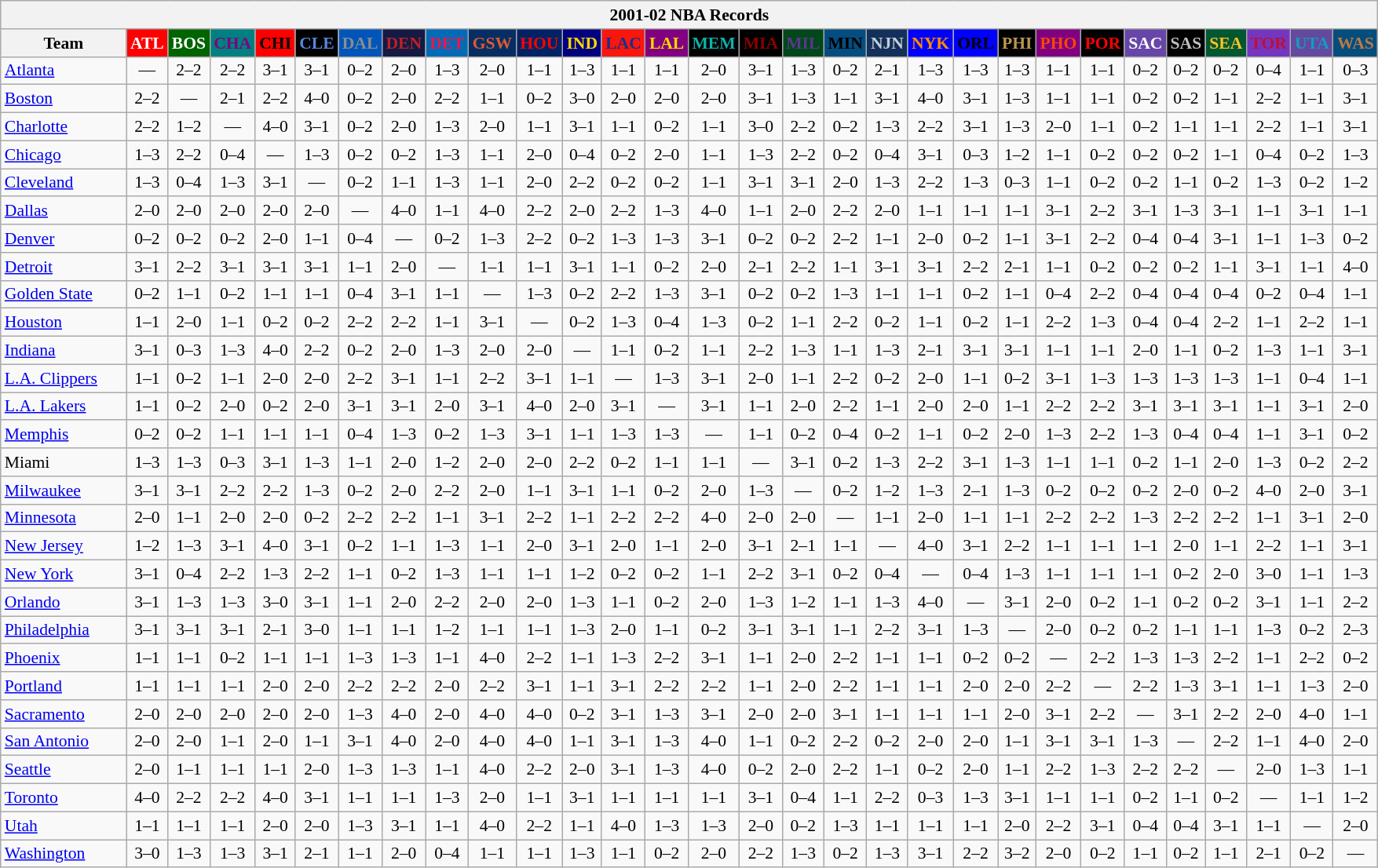<table class="wikitable" style="font-size:90%; text-align:center;">
<tr>
<th colspan=30>2001-02 NBA Records</th>
</tr>
<tr>
<th width=100>Team</th>
<th style="background:#FF0000;color:#FFFFFF;width=35">ATL</th>
<th style="background:#006400;color:#FFFFFF;width=35">BOS</th>
<th style="background:#008080;color:#800080;width=35">CHA</th>
<th style="background:#FF0000;color:#000000;width=35">CHI</th>
<th style="background:#000000;color:#5787DC;width=35">CLE</th>
<th style="background:#0055BA;color:#898D8F;width=35">DAL</th>
<th style="background:#141A44;color:#BC2224;width=35">DEN</th>
<th style="background:#006BB7;color:#ED164B;width=35">DET</th>
<th style="background:#072E63;color:#DC5A34;width=35">GSW</th>
<th style="background:#002366;color:#FF0000;width=35">HOU</th>
<th style="background:#000080;color:#FFD700;width=35">IND</th>
<th style="background:#F9160D;color:#1A2E8B;width=35">LAC</th>
<th style="background:#800080;color:#FFD700;width=35">LAL</th>
<th style="background:#000000;color:#0CB2AC;width=35">MEM</th>
<th style="background:#000000;color:#8B0000;width=35">MIA</th>
<th style="background:#00471B;color:#5C378A;width=35">MIL</th>
<th style="background:#044D80;color:#000000;width=35">MIN</th>
<th style="background:#12305B;color:#C4CED4;width=35">NJN</th>
<th style="background:#0000FF;color:#FF8C00;width=35">NYK</th>
<th style="background:#0000FF;color:#000000;width=35">ORL</th>
<th style="background:#000000;color:#BB9754;width=35">PHI</th>
<th style="background:#800080;color:#FF4500;width=35">PHO</th>
<th style="background:#000000;color:#FF0000;width=35">POR</th>
<th style="background:#6846A8;color:#FFFFFF;width=35">SAC</th>
<th style="background:#000000;color:#C0C0C0;width=35">SAS</th>
<th style="background:#005831;color:#FFC322;width=35">SEA</th>
<th style="background:#7436BF;color:#BE0F34;width=35">TOR</th>
<th style="background:#644A9C;color:#149BC7;width=35">UTA</th>
<th style="background:#044D7D;color:#BC7A44;width=35">WAS</th>
</tr>
<tr>
<td style="text-align:left;"><a href='#'>Atlanta</a></td>
<td>—</td>
<td>2–2</td>
<td>2–2</td>
<td>3–1</td>
<td>3–1</td>
<td>0–2</td>
<td>2–0</td>
<td>1–3</td>
<td>2–0</td>
<td>1–1</td>
<td>1–3</td>
<td>1–1</td>
<td>1–1</td>
<td>2–0</td>
<td>3–1</td>
<td>1–3</td>
<td>0–2</td>
<td>2–1</td>
<td>1–3</td>
<td>1–3</td>
<td>1–3</td>
<td>1–1</td>
<td>1–1</td>
<td>0–2</td>
<td>0–2</td>
<td>0–2</td>
<td>0–4</td>
<td>1–1</td>
<td>0–3</td>
</tr>
<tr>
<td style="text-align:left;"><a href='#'>Boston</a></td>
<td>2–2</td>
<td>—</td>
<td>2–1</td>
<td>2–2</td>
<td>4–0</td>
<td>0–2</td>
<td>2–0</td>
<td>2–2</td>
<td>1–1</td>
<td>0–2</td>
<td>3–0</td>
<td>2–0</td>
<td>2–0</td>
<td>2–0</td>
<td>3–1</td>
<td>1–3</td>
<td>1–1</td>
<td>3–1</td>
<td>4–0</td>
<td>3–1</td>
<td>1–3</td>
<td>1–1</td>
<td>1–1</td>
<td>0–2</td>
<td>0–2</td>
<td>1–1</td>
<td>2–2</td>
<td>1–1</td>
<td>3–1</td>
</tr>
<tr>
<td style="text-align:left;"><a href='#'>Charlotte</a></td>
<td>2–2</td>
<td>1–2</td>
<td>—</td>
<td>4–0</td>
<td>3–1</td>
<td>0–2</td>
<td>2–0</td>
<td>1–3</td>
<td>2–0</td>
<td>1–1</td>
<td>3–1</td>
<td>1–1</td>
<td>0–2</td>
<td>1–1</td>
<td>3–0</td>
<td>2–2</td>
<td>0–2</td>
<td>1–3</td>
<td>2–2</td>
<td>3–1</td>
<td>1–3</td>
<td>2–0</td>
<td>1–1</td>
<td>0–2</td>
<td>1–1</td>
<td>1–1</td>
<td>2–2</td>
<td>1–1</td>
<td>3–1</td>
</tr>
<tr>
<td style="text-align:left;"><a href='#'>Chicago</a></td>
<td>1–3</td>
<td>2–2</td>
<td>0–4</td>
<td>—</td>
<td>1–3</td>
<td>0–2</td>
<td>0–2</td>
<td>1–3</td>
<td>1–1</td>
<td>2–0</td>
<td>0–4</td>
<td>0–2</td>
<td>2–0</td>
<td>1–1</td>
<td>1–3</td>
<td>2–2</td>
<td>0–2</td>
<td>0–4</td>
<td>3–1</td>
<td>0–3</td>
<td>1–2</td>
<td>1–1</td>
<td>0–2</td>
<td>0–2</td>
<td>0–2</td>
<td>1–1</td>
<td>0–4</td>
<td>0–2</td>
<td>1–3</td>
</tr>
<tr>
<td style="text-align:left;"><a href='#'>Cleveland</a></td>
<td>1–3</td>
<td>0–4</td>
<td>1–3</td>
<td>3–1</td>
<td>—</td>
<td>0–2</td>
<td>1–1</td>
<td>1–3</td>
<td>1–1</td>
<td>2–0</td>
<td>2–2</td>
<td>0–2</td>
<td>0–2</td>
<td>1–1</td>
<td>3–1</td>
<td>3–1</td>
<td>2–0</td>
<td>1–3</td>
<td>2–2</td>
<td>1–3</td>
<td>0–3</td>
<td>1–1</td>
<td>0–2</td>
<td>0–2</td>
<td>1–1</td>
<td>0–2</td>
<td>1–3</td>
<td>0–2</td>
<td>1–2</td>
</tr>
<tr>
<td style="text-align:left;"><a href='#'>Dallas</a></td>
<td>2–0</td>
<td>2–0</td>
<td>2–0</td>
<td>2–0</td>
<td>2–0</td>
<td>—</td>
<td>4–0</td>
<td>1–1</td>
<td>4–0</td>
<td>2–2</td>
<td>2–0</td>
<td>2–2</td>
<td>1–3</td>
<td>4–0</td>
<td>1–1</td>
<td>2–0</td>
<td>2–2</td>
<td>2–0</td>
<td>1–1</td>
<td>1–1</td>
<td>1–1</td>
<td>3–1</td>
<td>2–2</td>
<td>3–1</td>
<td>1–3</td>
<td>3–1</td>
<td>1–1</td>
<td>3–1</td>
<td>1–1</td>
</tr>
<tr>
<td style="text-align:left;"><a href='#'>Denver</a></td>
<td>0–2</td>
<td>0–2</td>
<td>0–2</td>
<td>2–0</td>
<td>1–1</td>
<td>0–4</td>
<td>—</td>
<td>0–2</td>
<td>1–3</td>
<td>2–2</td>
<td>0–2</td>
<td>1–3</td>
<td>1–3</td>
<td>3–1</td>
<td>0–2</td>
<td>0–2</td>
<td>2–2</td>
<td>1–1</td>
<td>2–0</td>
<td>0–2</td>
<td>1–1</td>
<td>3–1</td>
<td>2–2</td>
<td>0–4</td>
<td>0–4</td>
<td>3–1</td>
<td>1–1</td>
<td>1–3</td>
<td>0–2</td>
</tr>
<tr>
<td style="text-align:left;"><a href='#'>Detroit</a></td>
<td>3–1</td>
<td>2–2</td>
<td>3–1</td>
<td>3–1</td>
<td>3–1</td>
<td>1–1</td>
<td>2–0</td>
<td>—</td>
<td>1–1</td>
<td>1–1</td>
<td>3–1</td>
<td>1–1</td>
<td>0–2</td>
<td>2–0</td>
<td>2–1</td>
<td>2–2</td>
<td>1–1</td>
<td>3–1</td>
<td>3–1</td>
<td>2–2</td>
<td>2–1</td>
<td>1–1</td>
<td>0–2</td>
<td>0–2</td>
<td>0–2</td>
<td>1–1</td>
<td>3–1</td>
<td>1–1</td>
<td>4–0</td>
</tr>
<tr>
<td style="text-align:left;"><a href='#'>Golden State</a></td>
<td>0–2</td>
<td>1–1</td>
<td>0–2</td>
<td>1–1</td>
<td>1–1</td>
<td>0–4</td>
<td>3–1</td>
<td>1–1</td>
<td>—</td>
<td>1–3</td>
<td>0–2</td>
<td>2–2</td>
<td>1–3</td>
<td>3–1</td>
<td>0–2</td>
<td>0–2</td>
<td>1–3</td>
<td>1–1</td>
<td>1–1</td>
<td>0–2</td>
<td>1–1</td>
<td>0–4</td>
<td>2–2</td>
<td>0–4</td>
<td>0–4</td>
<td>0–4</td>
<td>0–2</td>
<td>0–4</td>
<td>1–1</td>
</tr>
<tr>
<td style="text-align:left;"><a href='#'>Houston</a></td>
<td>1–1</td>
<td>2–0</td>
<td>1–1</td>
<td>0–2</td>
<td>0–2</td>
<td>2–2</td>
<td>2–2</td>
<td>1–1</td>
<td>3–1</td>
<td>—</td>
<td>0–2</td>
<td>1–3</td>
<td>0–4</td>
<td>1–3</td>
<td>0–2</td>
<td>1–1</td>
<td>2–2</td>
<td>0–2</td>
<td>1–1</td>
<td>0–2</td>
<td>1–1</td>
<td>2–2</td>
<td>1–3</td>
<td>0–4</td>
<td>0–4</td>
<td>2–2</td>
<td>1–1</td>
<td>2–2</td>
<td>1–1</td>
</tr>
<tr>
<td style="text-align:left;"><a href='#'>Indiana</a></td>
<td>3–1</td>
<td>0–3</td>
<td>1–3</td>
<td>4–0</td>
<td>2–2</td>
<td>0–2</td>
<td>2–0</td>
<td>1–3</td>
<td>2–0</td>
<td>2–0</td>
<td>—</td>
<td>1–1</td>
<td>0–2</td>
<td>1–1</td>
<td>2–2</td>
<td>1–3</td>
<td>1–1</td>
<td>1–3</td>
<td>2–1</td>
<td>3–1</td>
<td>3–1</td>
<td>1–1</td>
<td>1–1</td>
<td>2–0</td>
<td>1–1</td>
<td>0–2</td>
<td>1–3</td>
<td>1–1</td>
<td>3–1</td>
</tr>
<tr>
<td style="text-align:left;"><a href='#'>L.A. Clippers</a></td>
<td>1–1</td>
<td>0–2</td>
<td>1–1</td>
<td>2–0</td>
<td>2–0</td>
<td>2–2</td>
<td>3–1</td>
<td>1–1</td>
<td>2–2</td>
<td>3–1</td>
<td>1–1</td>
<td>—</td>
<td>1–3</td>
<td>3–1</td>
<td>2–0</td>
<td>1–1</td>
<td>2–2</td>
<td>0–2</td>
<td>2–0</td>
<td>1–1</td>
<td>0–2</td>
<td>3–1</td>
<td>1–3</td>
<td>1–3</td>
<td>1–3</td>
<td>1–3</td>
<td>1–1</td>
<td>0–4</td>
<td>1–1</td>
</tr>
<tr>
<td style="text-align:left;"><a href='#'>L.A. Lakers</a></td>
<td>1–1</td>
<td>0–2</td>
<td>2–0</td>
<td>0–2</td>
<td>2–0</td>
<td>3–1</td>
<td>3–1</td>
<td>2–0</td>
<td>3–1</td>
<td>4–0</td>
<td>2–0</td>
<td>3–1</td>
<td>—</td>
<td>3–1</td>
<td>1–1</td>
<td>2–0</td>
<td>2–2</td>
<td>1–1</td>
<td>2–0</td>
<td>2–0</td>
<td>1–1</td>
<td>2–2</td>
<td>2–2</td>
<td>3–1</td>
<td>3–1</td>
<td>3–1</td>
<td>1–1</td>
<td>3–1</td>
<td>2–0</td>
</tr>
<tr>
<td style="text-align:left;"><a href='#'>Memphis</a></td>
<td>0–2</td>
<td>0–2</td>
<td>1–1</td>
<td>1–1</td>
<td>1–1</td>
<td>0–4</td>
<td>1–3</td>
<td>0–2</td>
<td>1–3</td>
<td>3–1</td>
<td>1–1</td>
<td>1–3</td>
<td>1–3</td>
<td>—</td>
<td>1–1</td>
<td>0–2</td>
<td>0–4</td>
<td>0–2</td>
<td>1–1</td>
<td>0–2</td>
<td>2–0</td>
<td>1–3</td>
<td>2–2</td>
<td>1–3</td>
<td>0–4</td>
<td>0–4</td>
<td>1–1</td>
<td>3–1</td>
<td>0–2</td>
</tr>
<tr>
<td style="text-align:left;">Miami</td>
<td>1–3</td>
<td>1–3</td>
<td>0–3</td>
<td>3–1</td>
<td>1–3</td>
<td>1–1</td>
<td>2–0</td>
<td>1–2</td>
<td>2–0</td>
<td>2–0</td>
<td>2–2</td>
<td>0–2</td>
<td>1–1</td>
<td>1–1</td>
<td>—</td>
<td>3–1</td>
<td>0–2</td>
<td>1–3</td>
<td>2–2</td>
<td>3–1</td>
<td>1–3</td>
<td>1–1</td>
<td>1–1</td>
<td>0–2</td>
<td>1–1</td>
<td>2–0</td>
<td>1–3</td>
<td>0–2</td>
<td>2–2</td>
</tr>
<tr>
<td style="text-align:left;"><a href='#'>Milwaukee</a></td>
<td>3–1</td>
<td>3–1</td>
<td>2–2</td>
<td>2–2</td>
<td>1–3</td>
<td>0–2</td>
<td>2–0</td>
<td>2–2</td>
<td>2–0</td>
<td>1–1</td>
<td>3–1</td>
<td>1–1</td>
<td>0–2</td>
<td>2–0</td>
<td>1–3</td>
<td>—</td>
<td>0–2</td>
<td>1–2</td>
<td>1–3</td>
<td>2–1</td>
<td>1–3</td>
<td>0–2</td>
<td>0–2</td>
<td>0–2</td>
<td>2–0</td>
<td>0–2</td>
<td>4–0</td>
<td>2–0</td>
<td>3–1</td>
</tr>
<tr>
<td style="text-align:left;"><a href='#'>Minnesota</a></td>
<td>2–0</td>
<td>1–1</td>
<td>2–0</td>
<td>2–0</td>
<td>0–2</td>
<td>2–2</td>
<td>2–2</td>
<td>1–1</td>
<td>3–1</td>
<td>2–2</td>
<td>1–1</td>
<td>2–2</td>
<td>2–2</td>
<td>4–0</td>
<td>2–0</td>
<td>2–0</td>
<td>—</td>
<td>1–1</td>
<td>2–0</td>
<td>1–1</td>
<td>1–1</td>
<td>2–2</td>
<td>2–2</td>
<td>1–3</td>
<td>2–2</td>
<td>2–2</td>
<td>1–1</td>
<td>3–1</td>
<td>2–0</td>
</tr>
<tr>
<td style="text-align:left;"><a href='#'>New Jersey</a></td>
<td>1–2</td>
<td>1–3</td>
<td>3–1</td>
<td>4–0</td>
<td>3–1</td>
<td>0–2</td>
<td>1–1</td>
<td>1–3</td>
<td>1–1</td>
<td>2–0</td>
<td>3–1</td>
<td>2–0</td>
<td>1–1</td>
<td>2–0</td>
<td>3–1</td>
<td>2–1</td>
<td>1–1</td>
<td>—</td>
<td>4–0</td>
<td>3–1</td>
<td>2–2</td>
<td>1–1</td>
<td>1–1</td>
<td>1–1</td>
<td>2–0</td>
<td>1–1</td>
<td>2–2</td>
<td>1–1</td>
<td>3–1</td>
</tr>
<tr>
<td style="text-align:left;"><a href='#'>New York</a></td>
<td>3–1</td>
<td>0–4</td>
<td>2–2</td>
<td>1–3</td>
<td>2–2</td>
<td>1–1</td>
<td>0–2</td>
<td>1–3</td>
<td>1–1</td>
<td>1–1</td>
<td>1–2</td>
<td>0–2</td>
<td>0–2</td>
<td>1–1</td>
<td>2–2</td>
<td>3–1</td>
<td>0–2</td>
<td>0–4</td>
<td>—</td>
<td>0–4</td>
<td>1–3</td>
<td>1–1</td>
<td>1–1</td>
<td>1–1</td>
<td>0–2</td>
<td>2–0</td>
<td>3–0</td>
<td>1–1</td>
<td>1–3</td>
</tr>
<tr>
<td style="text-align:left;"><a href='#'>Orlando</a></td>
<td>3–1</td>
<td>1–3</td>
<td>1–3</td>
<td>3–0</td>
<td>3–1</td>
<td>1–1</td>
<td>2–0</td>
<td>2–2</td>
<td>2–0</td>
<td>2–0</td>
<td>1–3</td>
<td>1–1</td>
<td>0–2</td>
<td>2–0</td>
<td>1–3</td>
<td>1–2</td>
<td>1–1</td>
<td>1–3</td>
<td>4–0</td>
<td>—</td>
<td>3–1</td>
<td>2–0</td>
<td>0–2</td>
<td>1–1</td>
<td>0–2</td>
<td>0–2</td>
<td>3–1</td>
<td>1–1</td>
<td>2–2</td>
</tr>
<tr>
<td style="text-align:left;"><a href='#'>Philadelphia</a></td>
<td>3–1</td>
<td>3–1</td>
<td>3–1</td>
<td>2–1</td>
<td>3–0</td>
<td>1–1</td>
<td>1–1</td>
<td>1–2</td>
<td>1–1</td>
<td>1–1</td>
<td>1–3</td>
<td>2–0</td>
<td>1–1</td>
<td>0–2</td>
<td>3–1</td>
<td>3–1</td>
<td>1–1</td>
<td>2–2</td>
<td>3–1</td>
<td>1–3</td>
<td>—</td>
<td>2–0</td>
<td>0–2</td>
<td>0–2</td>
<td>1–1</td>
<td>1–1</td>
<td>1–3</td>
<td>0–2</td>
<td>2–3</td>
</tr>
<tr>
<td style="text-align:left;"><a href='#'>Phoenix</a></td>
<td>1–1</td>
<td>1–1</td>
<td>0–2</td>
<td>1–1</td>
<td>1–1</td>
<td>1–3</td>
<td>1–3</td>
<td>1–1</td>
<td>4–0</td>
<td>2–2</td>
<td>1–1</td>
<td>1–3</td>
<td>2–2</td>
<td>3–1</td>
<td>1–1</td>
<td>2–0</td>
<td>2–2</td>
<td>1–1</td>
<td>1–1</td>
<td>0–2</td>
<td>0–2</td>
<td>—</td>
<td>2–2</td>
<td>1–3</td>
<td>1–3</td>
<td>2–2</td>
<td>1–1</td>
<td>2–2</td>
<td>0–2</td>
</tr>
<tr>
<td style="text-align:left;"><a href='#'>Portland</a></td>
<td>1–1</td>
<td>1–1</td>
<td>1–1</td>
<td>2–0</td>
<td>2–0</td>
<td>2–2</td>
<td>2–2</td>
<td>2–0</td>
<td>2–2</td>
<td>3–1</td>
<td>1–1</td>
<td>3–1</td>
<td>2–2</td>
<td>2–2</td>
<td>1–1</td>
<td>2–0</td>
<td>2–2</td>
<td>1–1</td>
<td>1–1</td>
<td>2–0</td>
<td>2–0</td>
<td>2–2</td>
<td>—</td>
<td>2–2</td>
<td>1–3</td>
<td>3–1</td>
<td>1–1</td>
<td>1–3</td>
<td>2–0</td>
</tr>
<tr>
<td style="text-align:left;"><a href='#'>Sacramento</a></td>
<td>2–0</td>
<td>2–0</td>
<td>2–0</td>
<td>2–0</td>
<td>2–0</td>
<td>1–3</td>
<td>4–0</td>
<td>2–0</td>
<td>4–0</td>
<td>4–0</td>
<td>0–2</td>
<td>3–1</td>
<td>1–3</td>
<td>3–1</td>
<td>2–0</td>
<td>2–0</td>
<td>3–1</td>
<td>1–1</td>
<td>1–1</td>
<td>1–1</td>
<td>2–0</td>
<td>3–1</td>
<td>2–2</td>
<td>—</td>
<td>3–1</td>
<td>2–2</td>
<td>2–0</td>
<td>4–0</td>
<td>1–1</td>
</tr>
<tr>
<td style="text-align:left;"><a href='#'>San Antonio</a></td>
<td>2–0</td>
<td>2–0</td>
<td>1–1</td>
<td>2–0</td>
<td>1–1</td>
<td>3–1</td>
<td>4–0</td>
<td>2–0</td>
<td>4–0</td>
<td>4–0</td>
<td>1–1</td>
<td>3–1</td>
<td>1–3</td>
<td>4–0</td>
<td>1–1</td>
<td>0–2</td>
<td>2–2</td>
<td>0–2</td>
<td>2–0</td>
<td>2–0</td>
<td>1–1</td>
<td>3–1</td>
<td>3–1</td>
<td>1–3</td>
<td>—</td>
<td>2–2</td>
<td>1–1</td>
<td>4–0</td>
<td>2–0</td>
</tr>
<tr>
<td style="text-align:left;"><a href='#'>Seattle</a></td>
<td>2–0</td>
<td>1–1</td>
<td>1–1</td>
<td>1–1</td>
<td>2–0</td>
<td>1–3</td>
<td>1–3</td>
<td>1–1</td>
<td>4–0</td>
<td>2–2</td>
<td>2–0</td>
<td>3–1</td>
<td>1–3</td>
<td>4–0</td>
<td>0–2</td>
<td>2–0</td>
<td>2–2</td>
<td>1–1</td>
<td>0–2</td>
<td>2–0</td>
<td>1–1</td>
<td>2–2</td>
<td>1–3</td>
<td>2–2</td>
<td>2–2</td>
<td>—</td>
<td>2–0</td>
<td>1–3</td>
<td>1–1</td>
</tr>
<tr>
<td style="text-align:left;"><a href='#'>Toronto</a></td>
<td>4–0</td>
<td>2–2</td>
<td>2–2</td>
<td>4–0</td>
<td>3–1</td>
<td>1–1</td>
<td>1–1</td>
<td>1–3</td>
<td>2–0</td>
<td>1–1</td>
<td>3–1</td>
<td>1–1</td>
<td>1–1</td>
<td>1–1</td>
<td>3–1</td>
<td>0–4</td>
<td>1–1</td>
<td>2–2</td>
<td>0–3</td>
<td>1–3</td>
<td>3–1</td>
<td>1–1</td>
<td>1–1</td>
<td>0–2</td>
<td>1–1</td>
<td>0–2</td>
<td>—</td>
<td>1–1</td>
<td>1–2</td>
</tr>
<tr>
<td style="text-align:left;"><a href='#'>Utah</a></td>
<td>1–1</td>
<td>1–1</td>
<td>1–1</td>
<td>2–0</td>
<td>2–0</td>
<td>1–3</td>
<td>3–1</td>
<td>1–1</td>
<td>4–0</td>
<td>2–2</td>
<td>1–1</td>
<td>4–0</td>
<td>1–3</td>
<td>1–3</td>
<td>2–0</td>
<td>0–2</td>
<td>1–3</td>
<td>1–1</td>
<td>1–1</td>
<td>1–1</td>
<td>2–0</td>
<td>2–2</td>
<td>3–1</td>
<td>0–4</td>
<td>0–4</td>
<td>3–1</td>
<td>1–1</td>
<td>—</td>
<td>2–0</td>
</tr>
<tr>
<td style="text-align:left;"><a href='#'>Washington</a></td>
<td>3–0</td>
<td>1–3</td>
<td>1–3</td>
<td>3–1</td>
<td>2–1</td>
<td>1–1</td>
<td>2–0</td>
<td>0–4</td>
<td>1–1</td>
<td>1–1</td>
<td>1–3</td>
<td>1–1</td>
<td>0–2</td>
<td>2–0</td>
<td>2–2</td>
<td>1–3</td>
<td>0–2</td>
<td>1–3</td>
<td>3–1</td>
<td>2–2</td>
<td>3–2</td>
<td>2–0</td>
<td>0–2</td>
<td>1–1</td>
<td>0–2</td>
<td>1–1</td>
<td>2–1</td>
<td>0–2</td>
<td>—</td>
</tr>
</table>
